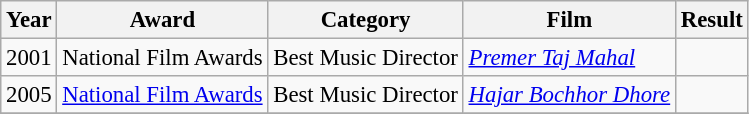<table class="wikitable" style="font-size: 95%;">
<tr>
<th>Year</th>
<th>Award</th>
<th>Category</th>
<th>Film</th>
<th>Result</th>
</tr>
<tr>
<td>2001</td>
<td>National Film Awards</td>
<td>Best Music Director</td>
<td><em><a href='#'>Premer Taj Mahal</a></em></td>
<td></td>
</tr>
<tr>
<td>2005</td>
<td><a href='#'>National Film Awards</a></td>
<td>Best Music Director</td>
<td><em><a href='#'>Hajar Bochhor Dhore</a></em></td>
<td></td>
</tr>
<tr>
</tr>
</table>
